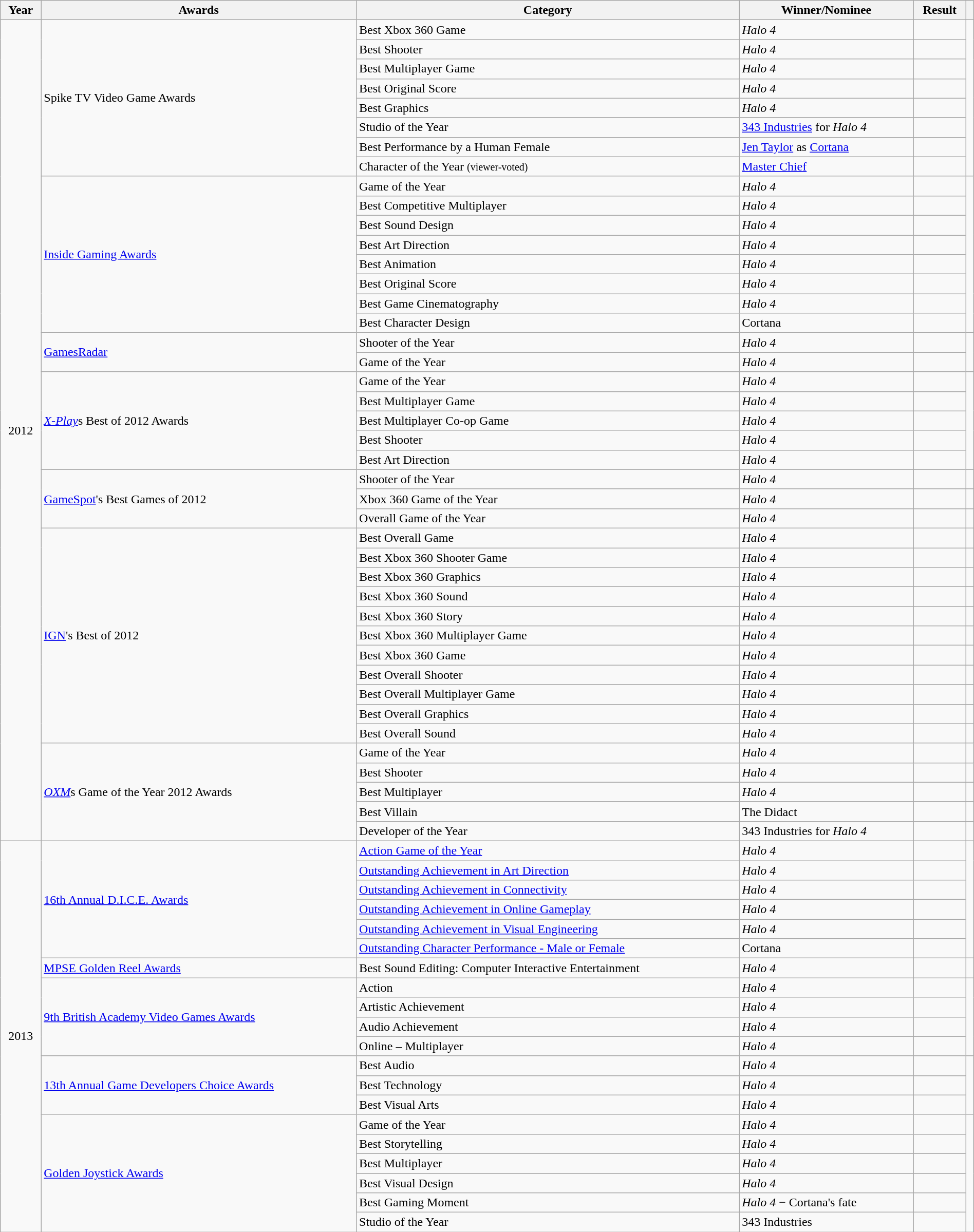<table class="wikitable mw-collapsible mw-collapsed" style="width:100%;">
<tr>
<th>Year</th>
<th>Awards</th>
<th>Category</th>
<th>Winner/Nominee</th>
<th>Result</th>
<th></th>
</tr>
<tr>
<td rowspan="42" style="text-align:center;">2012</td>
<td rowspan="8">Spike TV Video Game Awards</td>
<td>Best Xbox 360 Game</td>
<td><em>Halo 4</em></td>
<td></td>
<td rowspan="8" style="text-align:center;"></td>
</tr>
<tr>
<td>Best Shooter</td>
<td><em>Halo 4</em></td>
<td></td>
</tr>
<tr>
<td>Best Multiplayer Game</td>
<td><em>Halo 4</em></td>
<td></td>
</tr>
<tr>
<td>Best Original Score</td>
<td><em>Halo 4</em></td>
<td></td>
</tr>
<tr>
<td>Best Graphics</td>
<td><em>Halo 4</em></td>
<td></td>
</tr>
<tr>
<td>Studio of the Year</td>
<td><a href='#'>343 Industries</a> for <em>Halo 4</em></td>
<td></td>
</tr>
<tr>
<td>Best Performance by a Human Female</td>
<td><a href='#'>Jen Taylor</a> as <a href='#'>Cortana</a></td>
<td></td>
</tr>
<tr>
<td>Character of the Year <small>(viewer-voted)</small></td>
<td><a href='#'>Master Chief</a></td>
<td></td>
</tr>
<tr>
<td rowspan="8"><a href='#'>Inside Gaming Awards</a></td>
<td>Game of the Year</td>
<td><em>Halo 4</em></td>
<td></td>
<td rowspan="8" style="text-align:center;"><br></td>
</tr>
<tr>
<td>Best Competitive Multiplayer</td>
<td><em>Halo 4</em></td>
<td></td>
</tr>
<tr>
<td>Best Sound Design</td>
<td><em>Halo 4</em></td>
<td></td>
</tr>
<tr>
<td>Best Art Direction</td>
<td><em>Halo 4</em></td>
<td></td>
</tr>
<tr>
<td>Best Animation</td>
<td><em>Halo 4</em></td>
<td></td>
</tr>
<tr>
<td>Best Original Score</td>
<td><em>Halo 4</em></td>
<td></td>
</tr>
<tr>
<td>Best Game Cinematography</td>
<td><em>Halo 4</em></td>
<td></td>
</tr>
<tr>
<td>Best Character Design</td>
<td>Cortana</td>
<td></td>
</tr>
<tr>
<td rowspan="2"><a href='#'>GamesRadar</a></td>
<td>Shooter of the Year</td>
<td><em>Halo 4</em></td>
<td></td>
<td rowspan="2" style="text-align:center;"></td>
</tr>
<tr>
<td>Game of the Year</td>
<td><em>Halo 4</em></td>
<td></td>
</tr>
<tr>
<td rowspan="5"><em><a href='#'>X-Play</a></em>s Best of 2012 Awards</td>
<td>Game of the Year</td>
<td><em>Halo 4</em></td>
<td></td>
<td rowspan="5" style="text-align:center;"></td>
</tr>
<tr>
<td>Best Multiplayer Game</td>
<td><em>Halo 4</em></td>
<td></td>
</tr>
<tr>
<td>Best Multiplayer Co-op Game</td>
<td><em>Halo 4</em></td>
<td></td>
</tr>
<tr>
<td>Best Shooter</td>
<td><em>Halo 4</em></td>
<td></td>
</tr>
<tr>
<td>Best Art Direction</td>
<td><em>Halo 4</em></td>
<td></td>
</tr>
<tr>
<td rowspan="3"><a href='#'>GameSpot</a>'s Best Games of 2012</td>
<td>Shooter of the Year</td>
<td><em>Halo 4</em></td>
<td></td>
<td style="text-align:center;"></td>
</tr>
<tr>
<td>Xbox 360 Game of the Year</td>
<td><em>Halo 4</em></td>
<td></td>
<td style="text-align:center;"></td>
</tr>
<tr>
<td>Overall Game of the Year</td>
<td><em>Halo 4</em></td>
<td></td>
<td style="text-align:center;"></td>
</tr>
<tr>
<td rowspan="11"><a href='#'>IGN</a>'s Best of 2012</td>
<td>Best Overall Game</td>
<td><em>Halo 4</em></td>
<td></td>
<td style="text-align:center;"></td>
</tr>
<tr>
<td>Best Xbox 360 Shooter Game</td>
<td><em>Halo 4</em></td>
<td></td>
<td style="text-align:center;"></td>
</tr>
<tr>
<td>Best Xbox 360 Graphics</td>
<td><em>Halo 4</em></td>
<td></td>
<td style="text-align:center;"></td>
</tr>
<tr>
<td>Best Xbox 360 Sound</td>
<td><em>Halo 4</em></td>
<td></td>
<td style="text-align:center;"></td>
</tr>
<tr>
<td>Best Xbox 360 Story</td>
<td><em>Halo 4</em></td>
<td></td>
<td style="text-align:center;"></td>
</tr>
<tr>
<td>Best Xbox 360 Multiplayer Game</td>
<td><em>Halo 4</em></td>
<td></td>
<td style="text-align:center;"></td>
</tr>
<tr>
<td>Best Xbox 360 Game</td>
<td><em>Halo 4</em></td>
<td></td>
<td style="text-align:center;"></td>
</tr>
<tr>
<td>Best Overall Shooter</td>
<td><em>Halo 4</em></td>
<td></td>
<td style="text-align:center;"></td>
</tr>
<tr>
<td>Best Overall Multiplayer Game</td>
<td><em>Halo 4</em></td>
<td></td>
<td style="text-align:center;"></td>
</tr>
<tr>
<td>Best Overall Graphics</td>
<td><em>Halo 4</em></td>
<td></td>
<td style="text-align:center;"></td>
</tr>
<tr>
<td>Best Overall Sound</td>
<td><em>Halo 4</em></td>
<td></td>
<td style="text-align:center;"></td>
</tr>
<tr>
<td rowspan="5"><em><a href='#'>OXM</a></em>s Game of the Year 2012 Awards</td>
<td>Game of the Year</td>
<td><em>Halo 4</em></td>
<td></td>
<td style="text-align:center;"></td>
</tr>
<tr>
<td>Best Shooter</td>
<td><em>Halo 4</em></td>
<td></td>
<td style="text-align:center;"></td>
</tr>
<tr>
<td>Best Multiplayer</td>
<td><em>Halo 4</em></td>
<td></td>
<td style="text-align:center;"></td>
</tr>
<tr>
<td>Best Villain</td>
<td>The Didact</td>
<td></td>
<td style="text-align:center;"></td>
</tr>
<tr>
<td>Developer of the Year</td>
<td>343 Industries for <em>Halo 4</em></td>
<td></td>
<td style="text-align:center;"></td>
</tr>
<tr>
<td rowspan="20" style="text-align:center;">2013</td>
<td rowspan="6"><a href='#'>16th Annual D.I.C.E. Awards</a></td>
<td><a href='#'>Action Game of the Year</a></td>
<td><em>Halo 4</em></td>
<td></td>
<td rowspan="6" style="text-align:center;"><br></td>
</tr>
<tr>
<td><a href='#'>Outstanding Achievement in Art Direction</a></td>
<td><em>Halo 4</em></td>
<td></td>
</tr>
<tr>
<td><a href='#'>Outstanding Achievement in Connectivity</a></td>
<td><em>Halo 4</em></td>
<td></td>
</tr>
<tr>
<td><a href='#'>Outstanding Achievement in Online Gameplay</a></td>
<td><em>Halo 4</em></td>
<td></td>
</tr>
<tr>
<td><a href='#'>Outstanding Achievement in Visual Engineering</a></td>
<td><em>Halo 4</em></td>
<td></td>
</tr>
<tr>
<td><a href='#'>Outstanding Character Performance - Male or Female</a></td>
<td>Cortana</td>
<td></td>
</tr>
<tr>
<td><a href='#'>MPSE Golden Reel Awards</a></td>
<td>Best Sound Editing: Computer Interactive Entertainment</td>
<td><em>Halo 4</em></td>
<td></td>
<td style="text-align:center;"></td>
</tr>
<tr>
<td rowspan="4"><a href='#'>9th British Academy Video Games Awards</a></td>
<td>Action</td>
<td><em>Halo 4</em></td>
<td></td>
<td rowspan="4" style="text-align:center;"></td>
</tr>
<tr>
<td>Artistic Achievement</td>
<td><em>Halo 4</em></td>
<td></td>
</tr>
<tr>
<td>Audio Achievement</td>
<td><em>Halo 4</em></td>
<td></td>
</tr>
<tr>
<td>Online – Multiplayer</td>
<td><em>Halo 4</em></td>
<td></td>
</tr>
<tr>
<td rowspan="3"><a href='#'>13th Annual Game Developers Choice Awards</a></td>
<td>Best Audio</td>
<td><em>Halo 4</em></td>
<td></td>
<td rowspan="3" style="text-align:center;"></td>
</tr>
<tr>
<td>Best Technology</td>
<td><em>Halo 4</em></td>
<td></td>
</tr>
<tr>
<td>Best Visual Arts</td>
<td><em>Halo 4</em></td>
<td></td>
</tr>
<tr>
<td rowspan="6"><a href='#'>Golden Joystick Awards</a></td>
<td>Game of the Year</td>
<td><em>Halo 4</em></td>
<td></td>
<td rowspan="6" style="text-align:center;"></td>
</tr>
<tr>
<td>Best Storytelling</td>
<td><em>Halo 4</em></td>
<td></td>
</tr>
<tr>
<td>Best Multiplayer</td>
<td><em>Halo 4</em></td>
<td></td>
</tr>
<tr>
<td>Best Visual Design</td>
<td><em>Halo 4</em></td>
<td></td>
</tr>
<tr>
<td>Best Gaming Moment</td>
<td><em>Halo 4</em> − Cortana's fate</td>
<td></td>
</tr>
<tr>
<td>Studio of the Year</td>
<td>343 Industries</td>
<td></td>
</tr>
</table>
